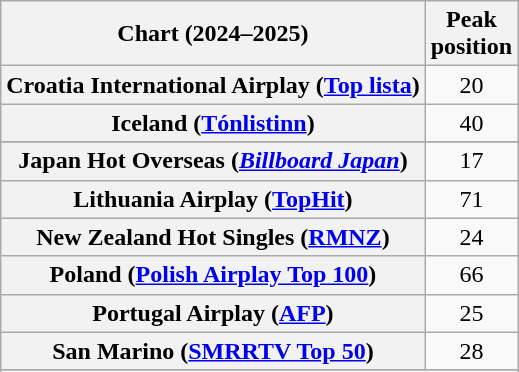<table class="wikitable sortable plainrowheaders" style="text-align:center">
<tr>
<th scope="col">Chart (2024–2025)</th>
<th scope="col">Peak<br>position</th>
</tr>
<tr>
<th scope="row">Croatia International Airplay (<a href='#'>Top lista</a>)</th>
<td>20</td>
</tr>
<tr>
<th scope="row">Iceland (<a href='#'>Tónlistinn</a>)</th>
<td>40</td>
</tr>
<tr>
</tr>
<tr>
<th scope="row">Japan Hot Overseas (<em><a href='#'>Billboard Japan</a></em>)</th>
<td>17</td>
</tr>
<tr>
<th scope="row">Lithuania Airplay (<a href='#'>TopHit</a>)</th>
<td>71</td>
</tr>
<tr>
<th scope="row">New Zealand Hot Singles (<a href='#'>RMNZ</a>)</th>
<td>24</td>
</tr>
<tr>
<th scope="row">Poland (<a href='#'>Polish Airplay Top 100</a>)</th>
<td>66</td>
</tr>
<tr>
<th scope="row">Portugal Airplay (<a href='#'>AFP</a>)</th>
<td>25</td>
</tr>
<tr>
<th scope="row">San Marino (<a href='#'>SMRRTV Top 50</a>)</th>
<td>28</td>
</tr>
<tr>
</tr>
<tr>
</tr>
<tr>
</tr>
<tr>
</tr>
</table>
